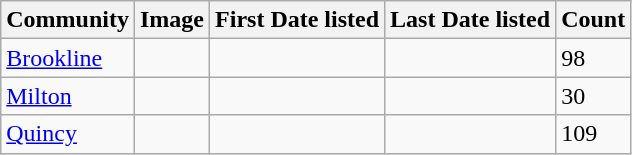<table class="wikitable">
<tr>
<th><strong>Community</strong></th>
<th class="unsortable" ><strong>Image</strong></th>
<th><strong>First Date listed</strong></th>
<th><strong>Last Date listed</strong></th>
<th><strong>Count</strong></th>
</tr>
<tr>
<td><a href='#'>Brookline</a></td>
<td></td>
<td></td>
<td></td>
<td>98</td>
</tr>
<tr>
<td><a href='#'>Milton</a></td>
<td></td>
<td></td>
<td></td>
<td>30</td>
</tr>
<tr>
<td><a href='#'>Quincy</a></td>
<td></td>
<td></td>
<td></td>
<td>109</td>
</tr>
</table>
